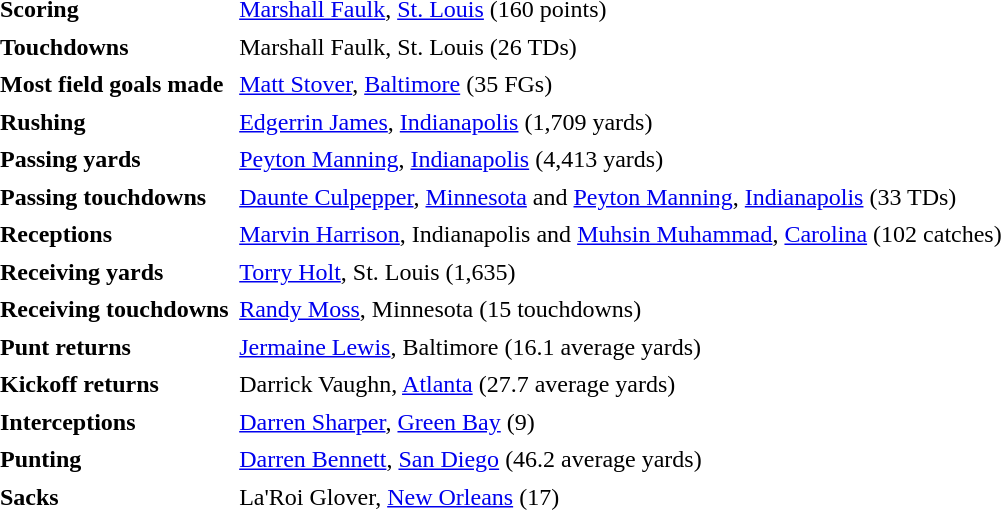<table cellpadding="3" cellspacing="1">
<tr>
<td><strong>Scoring</strong></td>
<td><a href='#'>Marshall Faulk</a>, <a href='#'>St. Louis</a> (160 points)</td>
</tr>
<tr>
<td><strong>Touchdowns</strong></td>
<td>Marshall Faulk, St. Louis (26 TDs)</td>
</tr>
<tr>
<td><strong>Most field goals made</strong></td>
<td><a href='#'>Matt Stover</a>, <a href='#'>Baltimore</a> (35 FGs)</td>
</tr>
<tr>
<td><strong>Rushing</strong></td>
<td><a href='#'>Edgerrin James</a>, <a href='#'>Indianapolis</a> (1,709 yards)</td>
</tr>
<tr>
<td><strong>Passing yards</strong></td>
<td><a href='#'>Peyton Manning</a>, <a href='#'>Indianapolis</a> (4,413 yards)</td>
</tr>
<tr>
<td><strong>Passing touchdowns</strong></td>
<td><a href='#'>Daunte Culpepper</a>, <a href='#'>Minnesota</a> and <a href='#'>Peyton Manning</a>, <a href='#'>Indianapolis</a> (33 TDs)</td>
</tr>
<tr>
<td><strong>Receptions</strong></td>
<td><a href='#'>Marvin Harrison</a>, Indianapolis and <a href='#'>Muhsin Muhammad</a>, <a href='#'>Carolina</a> (102 catches)</td>
</tr>
<tr>
<td><strong>Receiving yards</strong></td>
<td><a href='#'>Torry Holt</a>, St. Louis (1,635)</td>
</tr>
<tr>
<td><strong>Receiving touchdowns</strong></td>
<td><a href='#'>Randy Moss</a>, Minnesota (15 touchdowns)</td>
</tr>
<tr>
<td><strong>Punt returns</strong></td>
<td><a href='#'>Jermaine Lewis</a>, Baltimore (16.1 average yards)</td>
</tr>
<tr>
<td><strong>Kickoff returns</strong></td>
<td>Darrick Vaughn, <a href='#'>Atlanta</a> (27.7 average yards)</td>
</tr>
<tr>
<td><strong>Interceptions</strong></td>
<td><a href='#'>Darren Sharper</a>, <a href='#'>Green Bay</a> (9)</td>
</tr>
<tr>
<td><strong>Punting</strong></td>
<td><a href='#'>Darren Bennett</a>, <a href='#'>San Diego</a> (46.2 average yards)</td>
</tr>
<tr>
<td><strong>Sacks</strong></td>
<td>La'Roi Glover, <a href='#'>New Orleans</a> (17)</td>
</tr>
</table>
